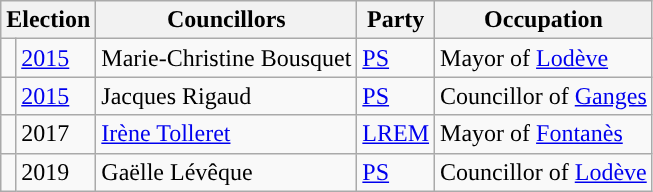<table class="wikitable">
<tr>
<th colspan="2">Election</th>
<th>Councillors</th>
<th>Party</th>
<th>Occupation</th>
</tr>
<tr>
<td style="background-color: "></td>
<td><a href='#'>2015</a></td>
<td>Marie-Christine Bousquet</td>
<td><a href='#'>PS</a></td>
<td>Mayor of <a href='#'>Lodève</a></td>
</tr>
<tr>
<td style="background-color: "></td>
<td><a href='#'>2015</a></td>
<td>Jacques Rigaud</td>
<td><a href='#'>PS</a></td>
<td>Councillor of <a href='#'>Ganges</a></td>
</tr>
<tr>
<td style="background-color: "></td>
<td>2017</td>
<td><a href='#'>Irène Tolleret</a></td>
<td><a href='#'>LREM</a></td>
<td>Mayor of <a href='#'>Fontanès</a></td>
</tr>
<tr>
<td style="background-color: "></td>
<td>2019</td>
<td>Gaëlle Lévêque</td>
<td><a href='#'>PS</a></td>
<td>Councillor of <a href='#'>Lodève</a></td>
</tr>
</table>
